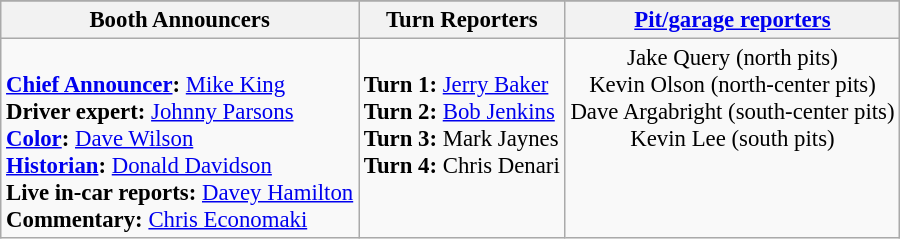<table class="wikitable" style="font-size: 95%;">
<tr>
</tr>
<tr>
<th>Booth Announcers</th>
<th>Turn Reporters</th>
<th><a href='#'>Pit/garage reporters</a></th>
</tr>
<tr>
<td valign="top"><br><strong><a href='#'>Chief Announcer</a>:</strong> <a href='#'>Mike King</a><br>
<strong>Driver expert:</strong> <a href='#'>Johnny Parsons</a><br>
<strong><a href='#'>Color</a>:</strong> <a href='#'>Dave Wilson</a><br>
<strong><a href='#'>Historian</a>:</strong> <a href='#'>Donald Davidson</a><br>
<strong>Live in-car reports:</strong> <a href='#'>Davey Hamilton</a><br>
<strong>Commentary:</strong> <a href='#'>Chris Economaki</a></td>
<td valign="top"><br><strong>Turn 1:</strong> <a href='#'>Jerry Baker</a><br>
<strong>Turn 2:</strong> <a href='#'>Bob Jenkins</a><br>
<strong>Turn 3:</strong> Mark Jaynes<br>
<strong>Turn 4:</strong> Chris Denari<br></td>
<td align="center" valign="top">Jake Query (north pits)<br>Kevin Olson (north-center pits)<br>Dave Argabright (south-center pits)<br>Kevin Lee (south pits)<br></td>
</tr>
</table>
